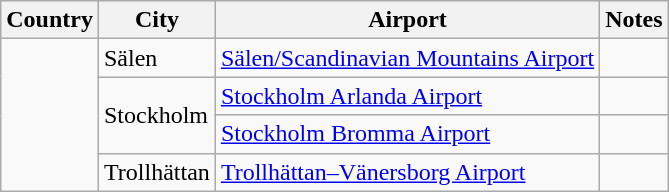<table class="sortable wikitable">
<tr>
<th>Country</th>
<th>City</th>
<th>Airport</th>
<th>Notes</th>
</tr>
<tr>
<td rowspan="4"></td>
<td>Sälen</td>
<td><a href='#'>Sälen/Scandinavian Mountains Airport</a></td>
</tr>
<tr>
<td rowspan="2">Stockholm</td>
<td><a href='#'>Stockholm Arlanda Airport</a></td>
<td></td>
</tr>
<tr>
<td><a href='#'>Stockholm Bromma Airport</a></td>
</tr>
<tr>
<td>Trollhättan</td>
<td><a href='#'>Trollhättan–Vänersborg Airport</a></td>
<td></td>
</tr>
</table>
